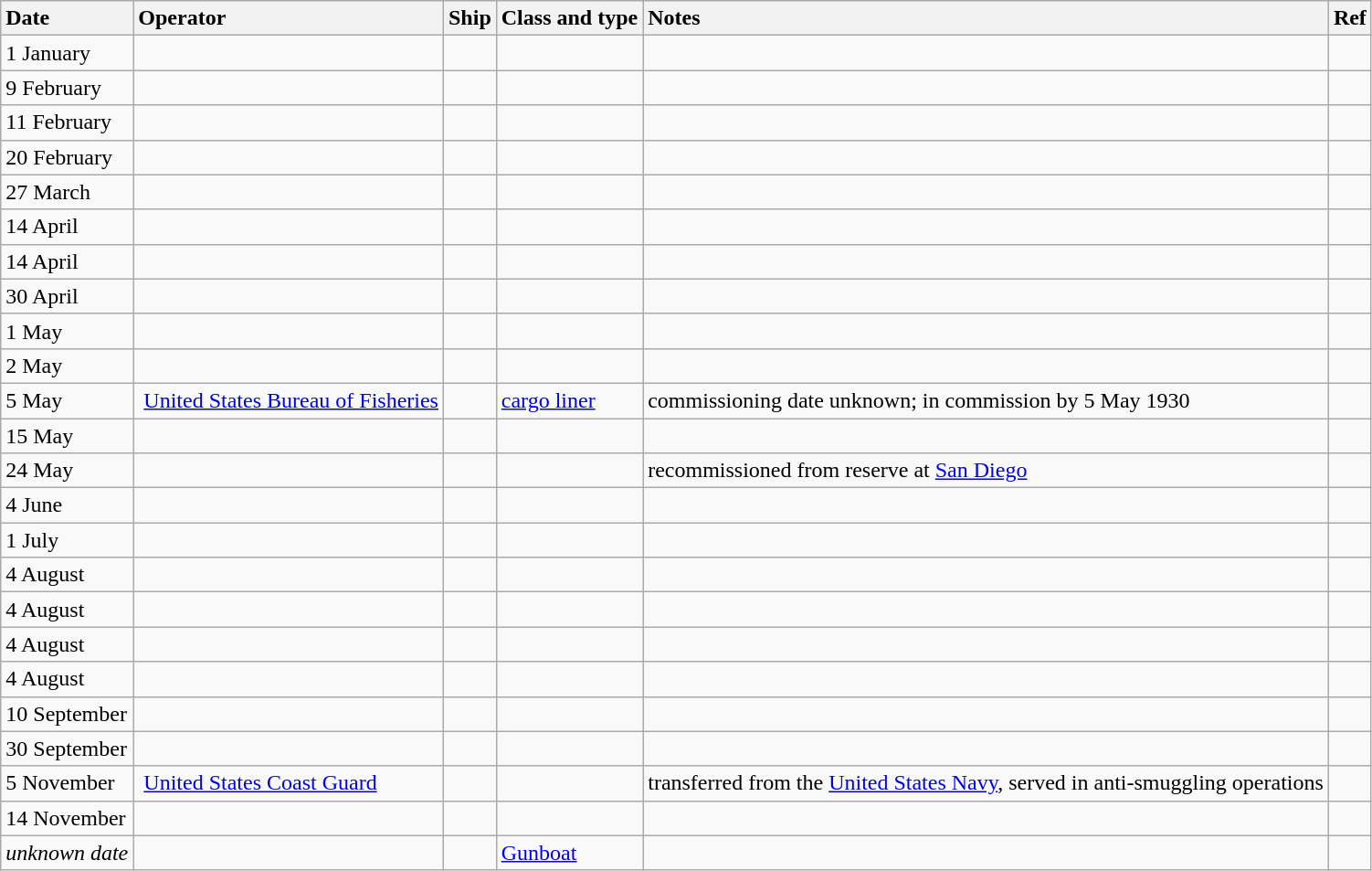<table class="wikitable nowraplinks sortable">
<tr>
<th style="text-align: left;">Date</th>
<th style="text-align: left;">Operator</th>
<th style="text-align: left;">Ship</th>
<th style="text-align: left;">Class and type</th>
<th style="text-align: left;">Notes</th>
<th style="text-align: left;">Ref</th>
</tr>
<tr>
<td>1 January</td>
<td></td>
<td><strong></strong></td>
<td></td>
<td></td>
<td></td>
</tr>
<tr>
<td>9 February</td>
<td></td>
<td><strong></strong></td>
<td></td>
<td></td>
<td></td>
</tr>
<tr>
<td>11 February</td>
<td></td>
<td><strong></strong></td>
<td></td>
<td></td>
<td></td>
</tr>
<tr>
<td>20 February</td>
<td></td>
<td><strong></strong></td>
<td></td>
<td></td>
<td></td>
</tr>
<tr>
<td>27 March</td>
<td></td>
<td><strong></strong></td>
<td></td>
<td></td>
<td></td>
</tr>
<tr>
<td>14 April</td>
<td></td>
<td><strong></strong></td>
<td></td>
<td></td>
<td></td>
</tr>
<tr>
<td>14 April</td>
<td></td>
<td><strong></strong></td>
<td></td>
<td></td>
<td></td>
</tr>
<tr>
<td>30 April</td>
<td></td>
<td><strong></strong></td>
<td></td>
<td></td>
<td></td>
</tr>
<tr>
<td>1 May</td>
<td></td>
<td><strong></strong></td>
<td></td>
<td></td>
<td></td>
</tr>
<tr>
<td>2 May</td>
<td></td>
<td><strong></strong></td>
<td></td>
<td></td>
<td></td>
</tr>
<tr>
<td>5 May</td>
<td> <a href='#'>United States Bureau of Fisheries</a></td>
<td><strong></strong></td>
<td><a href='#'>cargo liner</a></td>
<td>commissioning date unknown; in commission by 5 May 1930</td>
<td></td>
</tr>
<tr>
<td>15 May</td>
<td></td>
<td><strong></strong></td>
<td></td>
<td></td>
<td></td>
</tr>
<tr>
<td>24 May</td>
<td></td>
<td><strong></strong></td>
<td></td>
<td>recommissioned from reserve at <a href='#'>San Diego</a></td>
<td></td>
</tr>
<tr>
<td>4 June</td>
<td></td>
<td><strong></strong></td>
<td></td>
<td></td>
<td></td>
</tr>
<tr>
<td>1 July</td>
<td></td>
<td><strong></strong></td>
<td></td>
<td></td>
<td></td>
</tr>
<tr>
<td>4 August</td>
<td></td>
<td><strong></strong></td>
<td></td>
<td></td>
<td></td>
</tr>
<tr>
<td>4 August</td>
<td></td>
<td><strong></strong></td>
<td></td>
<td></td>
<td></td>
</tr>
<tr>
<td>4 August</td>
<td></td>
<td><strong></strong></td>
<td></td>
<td></td>
<td></td>
</tr>
<tr>
<td>4 August</td>
<td></td>
<td><strong></strong></td>
<td></td>
<td></td>
<td></td>
</tr>
<tr>
<td>10 September</td>
<td></td>
<td><strong></strong></td>
<td></td>
<td></td>
<td></td>
</tr>
<tr>
<td>30 September</td>
<td></td>
<td><strong></strong></td>
<td></td>
<td></td>
<td></td>
</tr>
<tr>
<td>5 November</td>
<td> <a href='#'>United States Coast Guard</a></td>
<td><strong></strong></td>
<td></td>
<td>transferred from the <a href='#'>United States Navy</a>, served in anti-smuggling operations</td>
<td></td>
</tr>
<tr>
<td>14 November</td>
<td></td>
<td><strong></strong></td>
<td></td>
<td></td>
<td></td>
</tr>
<tr>
<td><em>unknown date</em></td>
<td></td>
<td><strong></strong></td>
<td><a href='#'>Gunboat</a></td>
<td></td>
<td></td>
</tr>
</table>
